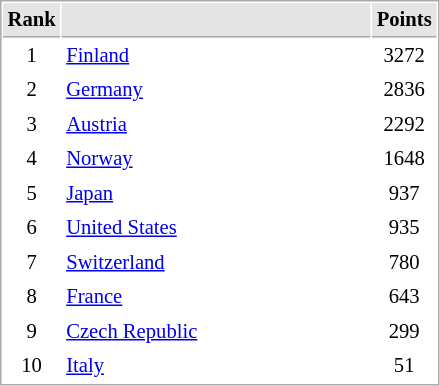<table cellspacing="1" cellpadding="3" style="border:1px solid #AAAAAA;font-size:86%">
<tr bgcolor="#E4E4E4">
<th style="border-bottom:1px solid #AAAAAA" width=10>Rank</th>
<th style="border-bottom:1px solid #AAAAAA" width=200></th>
<th style="border-bottom:1px solid #AAAAAA" width=20>Points</th>
</tr>
<tr align="center">
<td>1</td>
<td align="left"> <a href='#'>Finland</a></td>
<td>3272</td>
</tr>
<tr align="center">
<td>2</td>
<td align="left"> <a href='#'>Germany</a></td>
<td>2836</td>
</tr>
<tr align="center">
<td>3</td>
<td align="left"> <a href='#'>Austria</a></td>
<td>2292</td>
</tr>
<tr align="center">
<td>4</td>
<td align="left"> <a href='#'>Norway</a></td>
<td>1648</td>
</tr>
<tr align="center">
<td>5</td>
<td align="left"> <a href='#'>Japan</a></td>
<td>937</td>
</tr>
<tr align="center">
<td>6</td>
<td align="left"> <a href='#'>United States</a></td>
<td>935</td>
</tr>
<tr align="center">
<td>7</td>
<td align="left"> <a href='#'>Switzerland</a></td>
<td>780</td>
</tr>
<tr align="center">
<td>8</td>
<td align="left"> <a href='#'>France</a></td>
<td>643</td>
</tr>
<tr align="center">
<td>9</td>
<td align="left"> <a href='#'>Czech Republic</a></td>
<td>299</td>
</tr>
<tr align="center">
<td>10</td>
<td align="left"> <a href='#'>Italy</a></td>
<td>51</td>
</tr>
</table>
